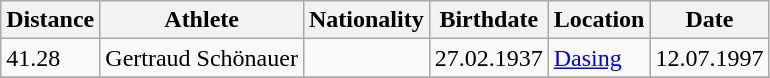<table class="wikitable">
<tr>
<th>Distance</th>
<th>Athlete</th>
<th>Nationality</th>
<th>Birthdate</th>
<th>Location</th>
<th>Date</th>
</tr>
<tr>
<td>41.28</td>
<td>Gertraud Schönauer</td>
<td></td>
<td>27.02.1937</td>
<td><a href='#'>Dasing</a></td>
<td>12.07.1997</td>
</tr>
<tr>
</tr>
</table>
